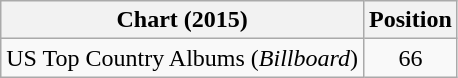<table class="wikitable">
<tr>
<th>Chart (2015)</th>
<th>Position</th>
</tr>
<tr>
<td>US Top Country Albums (<em>Billboard</em>)</td>
<td style="text-align:center;">66</td>
</tr>
</table>
